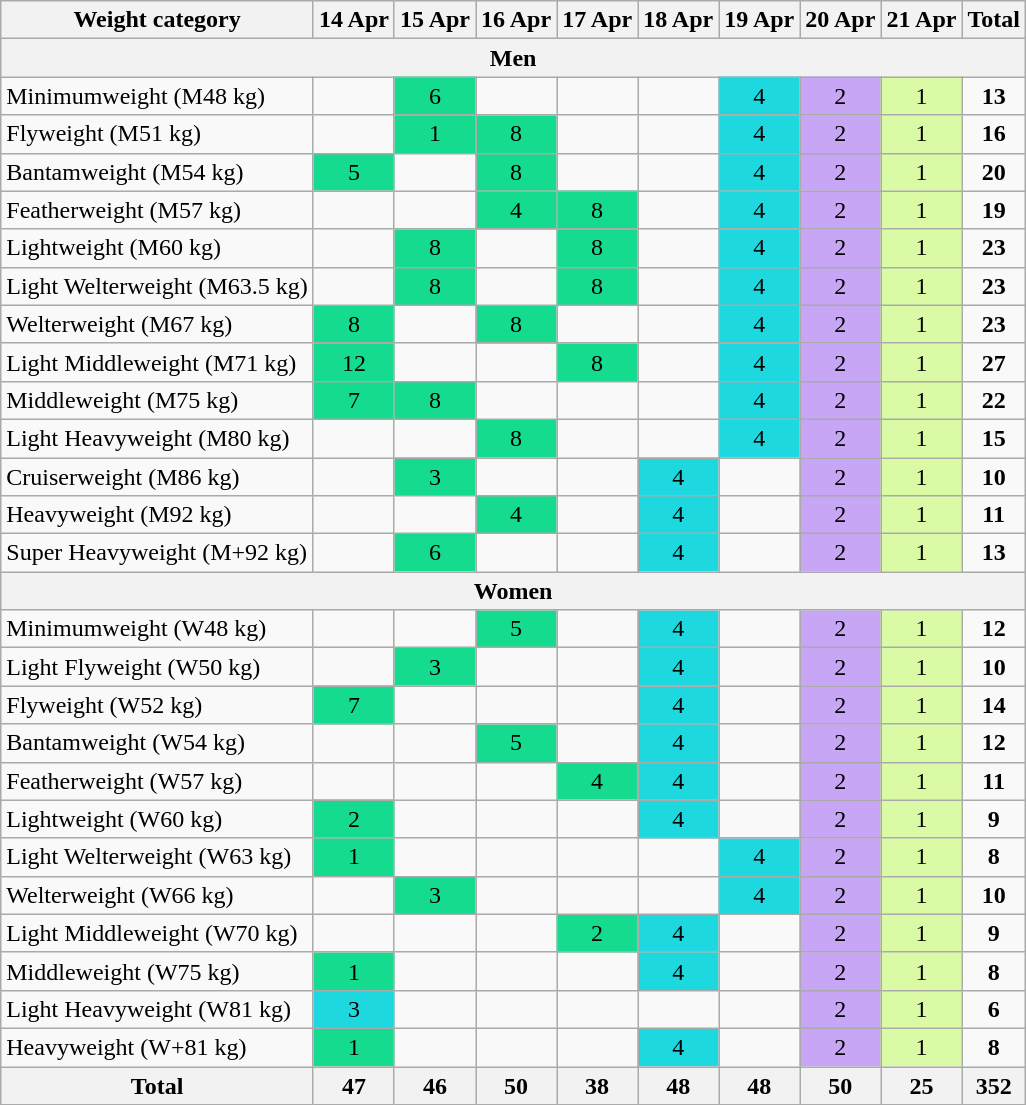<table class=wikitable style="text-align:center">
<tr>
<th>Weight category</th>
<th>14 Apr</th>
<th>15 Apr</th>
<th>16 Apr</th>
<th>17 Apr</th>
<th>18 Apr</th>
<th>19 Apr</th>
<th>20 Apr</th>
<th>21 Apr</th>
<th>Total</th>
</tr>
<tr>
<th colspan=10>Men</th>
</tr>
<tr>
<td align=left>Minimumweight (M48 kg)</td>
<td></td>
<td bgcolor=15DB8F>6</td>
<td></td>
<td></td>
<td></td>
<td bgcolor=1DD8DE>4</td>
<td bgcolor=C6A6F5>2</td>
<td bgcolor=DBFAA5>1</td>
<td><strong>13</strong></td>
</tr>
<tr>
<td align=left>Flyweight (M51 kg)</td>
<td></td>
<td bgcolor=15DB8F>1</td>
<td bgcolor=15DB8F>8</td>
<td></td>
<td></td>
<td bgcolor=1DD8DE>4</td>
<td bgcolor=C6A6F5>2</td>
<td bgcolor=DBFAA5>1</td>
<td><strong>16</strong></td>
</tr>
<tr>
<td align=left>Bantamweight (M54 kg)</td>
<td bgcolor=15DB8F>5</td>
<td></td>
<td bgcolor=15DB8F>8</td>
<td></td>
<td></td>
<td bgcolor=1DD8DE>4</td>
<td bgcolor=C6A6F5>2</td>
<td bgcolor=DBFAA5>1</td>
<td><strong>20</strong></td>
</tr>
<tr>
<td align=left>Featherweight (M57 kg)</td>
<td></td>
<td></td>
<td bgcolor=15DB8F>4</td>
<td bgcolor=15DB8F>8</td>
<td></td>
<td bgcolor=1DD8DE>4</td>
<td bgcolor=C6A6F5>2</td>
<td bgcolor=DBFAA5>1</td>
<td><strong>19</strong></td>
</tr>
<tr>
<td align=left>Lightweight (M60 kg)</td>
<td></td>
<td bgcolor=15DB8F>8</td>
<td></td>
<td bgcolor=15DB8F>8</td>
<td></td>
<td bgcolor=1DD8DE>4</td>
<td bgcolor=C6A6F5>2</td>
<td bgcolor=DBFAA5>1</td>
<td><strong>23</strong></td>
</tr>
<tr>
<td align=left>Light Welterweight (M63.5 kg)</td>
<td></td>
<td bgcolor=15DB8F>8</td>
<td></td>
<td bgcolor=15DB8F>8</td>
<td></td>
<td bgcolor=1DD8DE>4</td>
<td bgcolor=C6A6F5>2</td>
<td bgcolor=DBFAA5>1</td>
<td><strong>23</strong></td>
</tr>
<tr>
<td align=left>Welterweight (M67 kg)</td>
<td bgcolor=15DB8F>8</td>
<td></td>
<td bgcolor=15DB8F>8</td>
<td></td>
<td></td>
<td bgcolor=1DD8DE>4</td>
<td bgcolor=C6A6F5>2</td>
<td bgcolor=DBFAA5>1</td>
<td><strong>23</strong></td>
</tr>
<tr>
<td align=left>Light Middleweight (M71 kg)</td>
<td bgcolor=15DB8F>12</td>
<td></td>
<td></td>
<td bgcolor=15DB8F>8</td>
<td></td>
<td bgcolor=1DD8DE>4</td>
<td bgcolor=C6A6F5>2</td>
<td bgcolor=DBFAA5>1</td>
<td><strong>27</strong></td>
</tr>
<tr>
<td align=left>Middleweight (M75 kg)</td>
<td bgcolor=15DB8F>7</td>
<td bgcolor=15DB8F>8</td>
<td></td>
<td></td>
<td></td>
<td bgcolor=1DD8DE>4</td>
<td bgcolor=C6A6F5>2</td>
<td bgcolor=DBFAA5>1</td>
<td><strong>22</strong></td>
</tr>
<tr>
<td align=left>Light Heavyweight (M80 kg)</td>
<td></td>
<td></td>
<td bgcolor=15DB8F>8</td>
<td></td>
<td></td>
<td bgcolor=1DD8DE>4</td>
<td bgcolor=C6A6F5>2</td>
<td bgcolor=DBFAA5>1</td>
<td><strong>15</strong></td>
</tr>
<tr>
<td align=left>Cruiserweight (M86 kg)</td>
<td></td>
<td bgcolor=15DB8F>3</td>
<td></td>
<td></td>
<td bgcolor=1DD8DE>4</td>
<td></td>
<td bgcolor=C6A6F5>2</td>
<td bgcolor=DBFAA5>1</td>
<td><strong>10</strong></td>
</tr>
<tr>
<td align=left>Heavyweight (M92 kg)</td>
<td></td>
<td></td>
<td bgcolor=15DB8F>4</td>
<td></td>
<td bgcolor=1DD8DE>4</td>
<td></td>
<td bgcolor=C6A6F5>2</td>
<td bgcolor=DBFAA5>1</td>
<td><strong>11</strong></td>
</tr>
<tr>
<td align=left>Super Heavyweight (M+92 kg)</td>
<td></td>
<td bgcolor=15DB8F>6</td>
<td></td>
<td></td>
<td bgcolor=1DD8DE>4</td>
<td></td>
<td bgcolor=C6A6F5>2</td>
<td bgcolor=DBFAA5>1</td>
<td><strong>13</strong></td>
</tr>
<tr>
<th colspan=10>Women</th>
</tr>
<tr>
<td align=left>Minimumweight (W48 kg)</td>
<td></td>
<td></td>
<td bgcolor=15DB8F>5</td>
<td></td>
<td bgcolor=1DD8DE>4</td>
<td></td>
<td bgcolor=C6A6F5>2</td>
<td bgcolor=DBFAA5>1</td>
<td><strong>12</strong></td>
</tr>
<tr>
<td align=left>Light Flyweight (W50 kg)</td>
<td></td>
<td bgcolor=15DB8F>3</td>
<td></td>
<td></td>
<td bgcolor=1DD8DE>4</td>
<td></td>
<td bgcolor=C6A6F5>2</td>
<td bgcolor=DBFAA5>1</td>
<td><strong>10</strong></td>
</tr>
<tr>
<td align=left>Flyweight (W52 kg)</td>
<td bgcolor=15DB8F>7</td>
<td></td>
<td></td>
<td></td>
<td bgcolor=1DD8DE>4</td>
<td></td>
<td bgcolor=C6A6F5>2</td>
<td bgcolor=DBFAA5>1</td>
<td><strong>14</strong></td>
</tr>
<tr>
<td align=left>Bantamweight (W54 kg)</td>
<td></td>
<td></td>
<td bgcolor=15DB8F>5</td>
<td></td>
<td bgcolor=1DD8DE>4</td>
<td></td>
<td bgcolor=C6A6F5>2</td>
<td bgcolor=DBFAA5>1</td>
<td><strong>12</strong></td>
</tr>
<tr>
<td align=left>Featherweight (W57 kg)</td>
<td></td>
<td></td>
<td></td>
<td bgcolor=15DB8F>4</td>
<td bgcolor=1DD8DE>4</td>
<td></td>
<td bgcolor=C6A6F5>2</td>
<td bgcolor=DBFAA5>1</td>
<td><strong>11</strong></td>
</tr>
<tr>
<td align=left>Lightweight (W60 kg)</td>
<td bgcolor=15DB8F>2</td>
<td></td>
<td></td>
<td></td>
<td bgcolor=1DD8DE>4</td>
<td></td>
<td bgcolor=C6A6F5>2</td>
<td bgcolor=DBFAA5>1</td>
<td><strong>9</strong></td>
</tr>
<tr>
<td align=left>Light Welterweight (W63 kg)</td>
<td bgcolor=15DB8F>1</td>
<td></td>
<td></td>
<td></td>
<td></td>
<td bgcolor=1DD8DE>4</td>
<td bgcolor=C6A6F5>2</td>
<td bgcolor=DBFAA5>1</td>
<td><strong>8</strong></td>
</tr>
<tr>
<td align=left>Welterweight (W66 kg)</td>
<td></td>
<td bgcolor=15DB8F>3</td>
<td></td>
<td></td>
<td></td>
<td bgcolor=1DD8DE>4</td>
<td bgcolor=C6A6F5>2</td>
<td bgcolor=DBFAA5>1</td>
<td><strong>10</strong></td>
</tr>
<tr>
<td align=left>Light Middleweight (W70 kg)</td>
<td></td>
<td></td>
<td></td>
<td bgcolor=15DB8F>2</td>
<td bgcolor=1DD8DE>4</td>
<td></td>
<td bgcolor=C6A6F5>2</td>
<td bgcolor=DBFAA5>1</td>
<td><strong>9</strong></td>
</tr>
<tr>
<td align=left>Middleweight (W75 kg)</td>
<td bgcolor=15DB8F>1</td>
<td></td>
<td></td>
<td></td>
<td bgcolor=1DD8DE>4</td>
<td></td>
<td bgcolor=C6A6F5>2</td>
<td bgcolor=DBFAA5>1</td>
<td><strong>8</strong></td>
</tr>
<tr>
<td align=left>Light Heavyweight (W81 kg)</td>
<td bgcolor=1DD8DE>3</td>
<td></td>
<td></td>
<td></td>
<td></td>
<td></td>
<td bgcolor=C6A6F5>2</td>
<td bgcolor=DBFAA5>1</td>
<td><strong>6</strong></td>
</tr>
<tr>
<td align=left>Heavyweight (W+81 kg)</td>
<td bgcolor=15DB8F>1</td>
<td></td>
<td></td>
<td></td>
<td bgcolor=1DD8DE>4</td>
<td></td>
<td bgcolor=C6A6F5>2</td>
<td bgcolor=DBFAA5>1</td>
<td><strong>8</strong></td>
</tr>
<tr>
<th>Total</th>
<th>47</th>
<th>46</th>
<th>50</th>
<th>38</th>
<th>48</th>
<th>48</th>
<th>50</th>
<th>25</th>
<th>352</th>
</tr>
</table>
